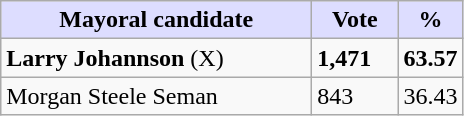<table class="wikitable">
<tr>
<th style="background:#ddf;" width="200px">Mayoral candidate</th>
<th style="background:#ddf;" width="50px">Vote</th>
<th style="background:#ddf;" width="30px">%</th>
</tr>
<tr>
<td><strong>Larry Johannson</strong> (X)</td>
<td><strong>1,471</strong></td>
<td><strong>63.57</strong></td>
</tr>
<tr>
<td>Morgan Steele Seman</td>
<td>843</td>
<td>36.43</td>
</tr>
</table>
